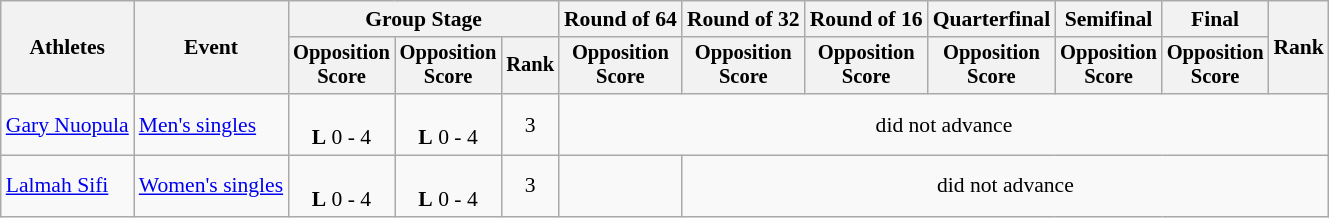<table class="wikitable" style="font-size:90%">
<tr>
<th rowspan=2>Athletes</th>
<th rowspan=2>Event</th>
<th colspan=3>Group Stage</th>
<th>Round of 64</th>
<th>Round of 32</th>
<th>Round of 16</th>
<th>Quarterfinal</th>
<th>Semifinal</th>
<th>Final</th>
<th rowspan=2>Rank</th>
</tr>
<tr style="font-size:95%">
<th>Opposition<br>Score</th>
<th>Opposition<br>Score</th>
<th>Rank</th>
<th>Opposition<br>Score</th>
<th>Opposition<br>Score</th>
<th>Opposition<br>Score</th>
<th>Opposition<br>Score</th>
<th>Opposition<br>Score</th>
<th>Opposition<br>Score</th>
</tr>
<tr align=center>
<td align=left><a href='#'>Gary Nuopula</a></td>
<td align=left><a href='#'>Men's singles</a></td>
<td><br><strong>L</strong> 0 - 4</td>
<td><br><strong>L</strong> 0 - 4</td>
<td>3</td>
<td colspan=7>did not advance</td>
</tr>
<tr align=center>
<td align=left><a href='#'>Lalmah Sifi</a></td>
<td align=left><a href='#'>Women's singles</a></td>
<td><br><strong>L</strong> 0 - 4</td>
<td><br><strong>L</strong> 0 - 4</td>
<td>3</td>
<td></td>
<td colspan=6>did not advance</td>
</tr>
</table>
